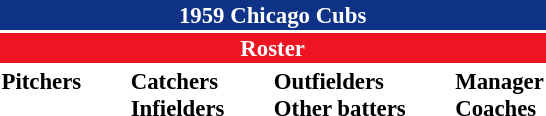<table class="toccolours" style="font-size: 95%;">
<tr>
<th colspan="10" style="background-color: #0e3386; color: white; text-align: center;">1959 Chicago Cubs</th>
</tr>
<tr>
<td colspan="10" style="background-color: #EE1422; color: white; text-align: center;"><strong>Roster</strong></td>
</tr>
<tr>
<td valign="top"><strong>Pitchers</strong><br>
















</td>
<td width="25px"></td>
<td valign="top"><strong>Catchers</strong><br>


<strong>Infielders</strong>









</td>
<td width="25px"></td>
<td valign="top"><strong>Outfielders</strong><br>






<strong>Other batters</strong>
</td>
<td width="25px"></td>
<td valign="top"><strong>Manager</strong><br>
<strong>Coaches</strong>



</td>
</tr>
<tr>
</tr>
</table>
